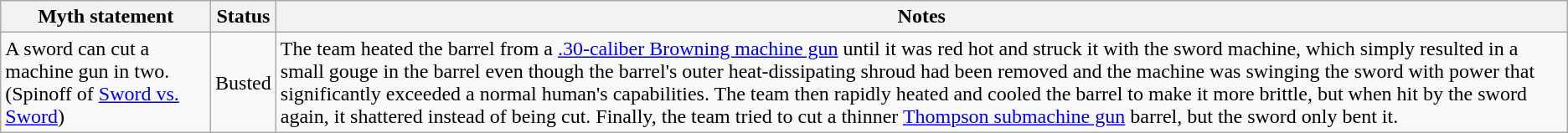<table class="wikitable plainrowheaders">
<tr>
<th>Myth statement</th>
<th>Status</th>
<th>Notes</th>
</tr>
<tr>
<td>A sword can cut a machine gun in two. (Spinoff of <a href='#'>Sword vs. Sword</a>)</td>
<td><span>Busted</span></td>
<td>The team heated the barrel from a <a href='#'>.30-caliber Browning machine gun</a> until it was red hot and struck it with the sword machine, which simply resulted in a small gouge in the barrel even though the barrel's outer heat-dissipating shroud had been removed and the machine was swinging the sword with power that significantly exceeded a normal human's capabilities. The team then rapidly heated and cooled the barrel to make it more brittle, but when hit by the sword again, it shattered instead of being cut. Finally, the team tried to cut a thinner <a href='#'>Thompson submachine gun</a> barrel, but the sword only bent it.</td>
</tr>
</table>
